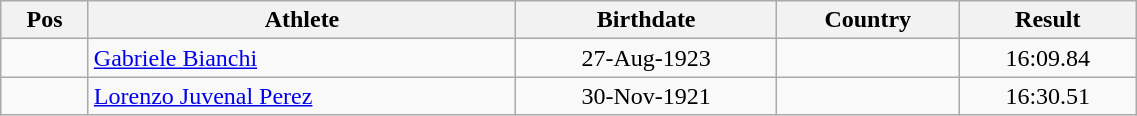<table class="wikitable"  style="text-align:center; width:60%;">
<tr>
<th>Pos</th>
<th>Athlete</th>
<th>Birthdate</th>
<th>Country</th>
<th>Result</th>
</tr>
<tr>
<td align=center></td>
<td align=left><a href='#'>Gabriele Bianchi</a></td>
<td>27-Aug-1923</td>
<td align=left></td>
<td>16:09.84</td>
</tr>
<tr>
<td align=center></td>
<td align=left><a href='#'>Lorenzo Juvenal Perez</a></td>
<td>30-Nov-1921</td>
<td align=left></td>
<td>16:30.51</td>
</tr>
</table>
